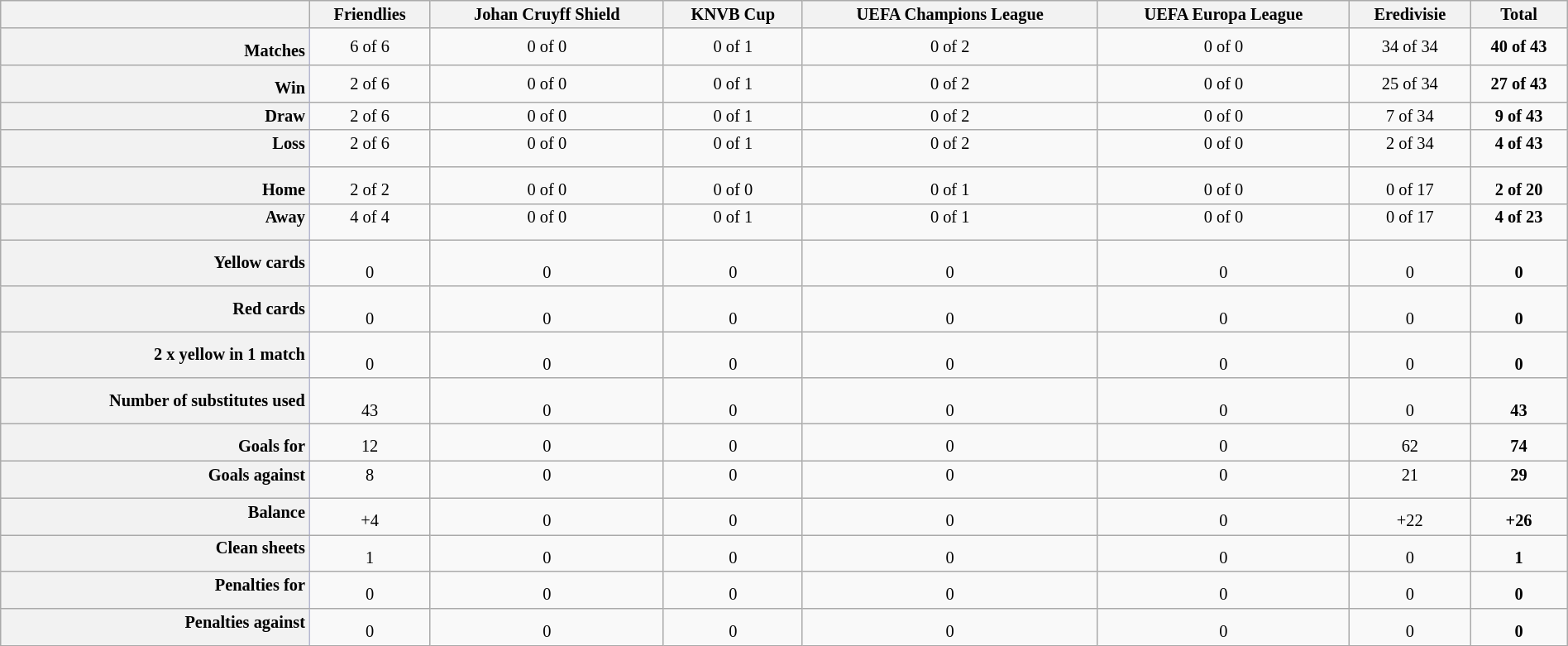<table class="wikitable" style="width:100%; font-size:85%;">
<tr>
<th></th>
<th>Friendlies</th>
<th>Johan Cruyff Shield</th>
<th>KNVB Cup</th>
<th>UEFA Champions League</th>
<th>UEFA Europa League</th>
<th>Eredivisie</th>
<th>Total</th>
</tr>
<tr>
<th style="border-right:1px solid #B5B7CF;text-align:right;padding-top:10px;">Matches</th>
<td align=center>6 of 6</td>
<td align=center>0 of 0</td>
<td align=center>0 of 1</td>
<td align=center>0 of 2</td>
<td align=center>0 of 0</td>
<td align=center>34 of 34</td>
<td align=center><strong>40 of 43</strong></td>
</tr>
<tr style="font-size:100%;">
<th style="border-right:1px solid #B5B7CF;text-align:right;padding-top:10px;">Win</th>
<td align=center>2 of 6</td>
<td align=center>0 of 0</td>
<td align=center>0 of 1</td>
<td align=center>0 of 2</td>
<td align=center>0 of 0</td>
<td align=center>25 of 34</td>
<td align=center><strong>27 of 43</strong></td>
</tr>
<tr style="font-size:100%;">
<th style="border-right:1px solid #B5B7CF;text-align:right;">Draw</th>
<td align=center>2 of 6</td>
<td align=center>0 of 0</td>
<td align=center>0 of 1</td>
<td align=center>0 of 2</td>
<td align=center>0 of 0</td>
<td align=center>7 of 34</td>
<td align=center><strong>9 of 43</strong></td>
</tr>
<tr style="font-size:100%;" valign="top">
<th style="border-right:1px solid #B5B7CF;text-align:right;padding-bottom:10px;">Loss</th>
<td align=center>2 of 6</td>
<td align=center>0 of 0</td>
<td align=center>0 of 1</td>
<td align=center>0 of 2</td>
<td align=center>0 of 0</td>
<td align=center>2 of 34</td>
<td align=center><strong>4 of 43</strong></td>
</tr>
<tr style="font-size:100%;" valign="bottom">
<th style="border-right:1px solid #B5B7CF;text-align:right;padding-top:10px;">Home</th>
<td align=center>2 of 2</td>
<td align=center>0 of 0</td>
<td align=center>0 of 0</td>
<td align=center>0 of 1</td>
<td align=center>0 of 0</td>
<td align=center>0 of 17</td>
<td align=center><strong>2 of 20</strong></td>
</tr>
<tr style="font-size:100%;" valign="top">
<th style="border-right:1px solid #B5B7CF;text-align:right;padding-bottom:10px;">Away</th>
<td align=center>4 of 4</td>
<td align=center>0 of 0</td>
<td align=center>0 of 1</td>
<td align=center>0 of 1</td>
<td align=center>0 of 0</td>
<td align=center>0 of 17</td>
<td align=center><strong>4 of 23</strong></td>
</tr>
<tr style="font-size:100%;" valign="bottom">
<th style="border-right:1px solid #B5B7CF;text-align:right;padding-top:10px;padding-bottom:10px;">Yellow cards </th>
<td align=center>0</td>
<td align=center>0</td>
<td align=center>0</td>
<td align=center>0</td>
<td align=center>0</td>
<td align=center>0</td>
<td align=center><strong>0</strong></td>
</tr>
<tr style="font-size:100%;" valign="bottom">
<th style="border-right:1px solid #B5B7CF;text-align:right;padding-top:10px;padding-bottom:10px;">Red cards </th>
<td align=center>0</td>
<td align=center>0</td>
<td align=center>0</td>
<td align=center>0</td>
<td align=center>0</td>
<td align=center>0</td>
<td align=center><strong>0</strong></td>
</tr>
<tr style="font-size:100%;" valign="bottom">
<th style="border-right:1px solid #B5B7CF;text-align:right;padding-top:10px;padding-bottom:10px;">2 x yellow in 1 match </th>
<td align=center>0</td>
<td align=center>0</td>
<td align=center>0</td>
<td align=center>0</td>
<td align=center>0</td>
<td align=center>0</td>
<td align=center><strong>0</strong></td>
</tr>
<tr style="font-size:100%;" valign="bottom">
<th style="border-right:1px solid #B5B7CF;text-align:right;padding-top:10px;padding-bottom:10px;">Number of substitutes used </th>
<td align=center>43</td>
<td align=center>0</td>
<td align=center>0</td>
<td align=center>0</td>
<td align=center>0</td>
<td align=center>0</td>
<td align=center><strong>43</strong></td>
</tr>
<tr style="font-size:100%;" valign="bottom">
<th style="border-right:1px solid #B5B7CF;text-align:right;padding-top:10px;">Goals for </th>
<td align=center>12</td>
<td align=center>0</td>
<td align=center>0</td>
<td align=center>0</td>
<td align=center>0</td>
<td align=center>62</td>
<td align=center><strong>74</strong></td>
</tr>
<tr style="font-size:100%;" valign="top">
<th style="border-right:1px solid #B5B7CF;text-align:right;padding-bottom:10px;">Goals against </th>
<td align=center>8</td>
<td align=center>0</td>
<td align=center>0</td>
<td align=center>0</td>
<td align=center>0</td>
<td align=center>21</td>
<td align=center><strong>29</strong></td>
</tr>
<tr style="font-size:100%;" valign="bottom">
<th style="border-right:1px solid #B5B7CF;text-align:right;padding-bottom:10px;">Balance </th>
<td align=center>+4</td>
<td align=center>0</td>
<td align=center>0</td>
<td align=center>0</td>
<td align=center>0</td>
<td align=center>+22</td>
<td align=center><strong>+26</strong></td>
</tr>
<tr style="font-size:100%;" valign="bottom">
<th style="border-right:1px solid #B5B7CF;text-align:right;padding-bottom:10px;">Clean sheets </th>
<td align=center>1</td>
<td align=center>0</td>
<td align=center>0</td>
<td align=center>0</td>
<td align=center>0</td>
<td align=center>0</td>
<td align=center><strong>1</strong></td>
</tr>
<tr style="font-size:100%;" valign="bottom">
<th style="border-right:1px solid #B5B7CF;text-align:right;padding-bottom:10px;">Penalties for </th>
<td align=center>0</td>
<td align=center>0</td>
<td align=center>0</td>
<td align=center>0</td>
<td align=center>0</td>
<td align=center>0</td>
<td align=center><strong>0</strong></td>
</tr>
<tr style="font-size:100%;" valign="bottom">
<th style="border-right:1px solid #B5B7CF;text-align:right;padding-bottom:10px;">Penalties against </th>
<td align=center>0</td>
<td align=center>0</td>
<td align=center>0</td>
<td align=center>0</td>
<td align=center>0</td>
<td align=center>0</td>
<td align=center><strong>0</strong></td>
</tr>
</table>
